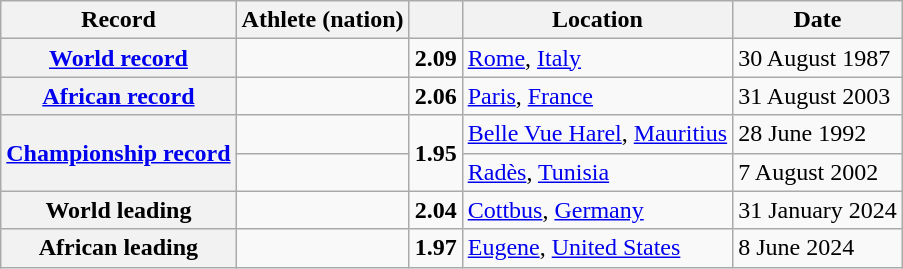<table class="wikitable">
<tr>
<th scope="col">Record</th>
<th scope="col">Athlete (nation)</th>
<th scope="col"></th>
<th scope="col">Location</th>
<th scope="col">Date</th>
</tr>
<tr>
<th scope="row"><a href='#'>World record</a></th>
<td></td>
<td align="center"><strong>2.09</strong></td>
<td><a href='#'>Rome</a>, <a href='#'>Italy</a></td>
<td>30 August 1987</td>
</tr>
<tr>
<th scope="row"><a href='#'>African record</a></th>
<td></td>
<td align="center"><strong>2.06</strong></td>
<td><a href='#'>Paris</a>, <a href='#'>France</a></td>
<td>31 August 2003</td>
</tr>
<tr>
<th rowspan="2"><a href='#'>Championship record</a></th>
<td></td>
<td rowspan="2" align="center"><strong>1.95</strong></td>
<td><a href='#'>Belle Vue Harel</a>, <a href='#'>Mauritius</a></td>
<td>28 June 1992</td>
</tr>
<tr>
<td></td>
<td><a href='#'>Radès</a>, <a href='#'>Tunisia</a></td>
<td>7 August 2002</td>
</tr>
<tr>
<th scope="row">World leading</th>
<td></td>
<td align="center"><strong>2.04</strong></td>
<td><a href='#'>Cottbus</a>, <a href='#'>Germany</a></td>
<td>31 January 2024</td>
</tr>
<tr>
<th scope="row">African leading</th>
<td></td>
<td align="center"><strong>1.97</strong></td>
<td><a href='#'>Eugene</a>, <a href='#'>United States</a></td>
<td>8 June 2024</td>
</tr>
</table>
